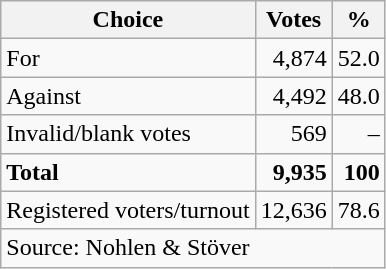<table class=wikitable style=text-align:right>
<tr>
<th>Choice</th>
<th>Votes</th>
<th>%</th>
</tr>
<tr>
<td align=left>For</td>
<td>4,874</td>
<td>52.0</td>
</tr>
<tr>
<td align=left>Against</td>
<td>4,492</td>
<td>48.0</td>
</tr>
<tr>
<td align=left>Invalid/blank votes</td>
<td>569</td>
<td>–</td>
</tr>
<tr>
<td align=left><strong>Total</strong></td>
<td><strong>9,935</strong></td>
<td><strong>100</strong></td>
</tr>
<tr>
<td align=left>Registered voters/turnout</td>
<td>12,636</td>
<td>78.6</td>
</tr>
<tr>
<td align=left colspan=3>Source: Nohlen & Stöver</td>
</tr>
</table>
